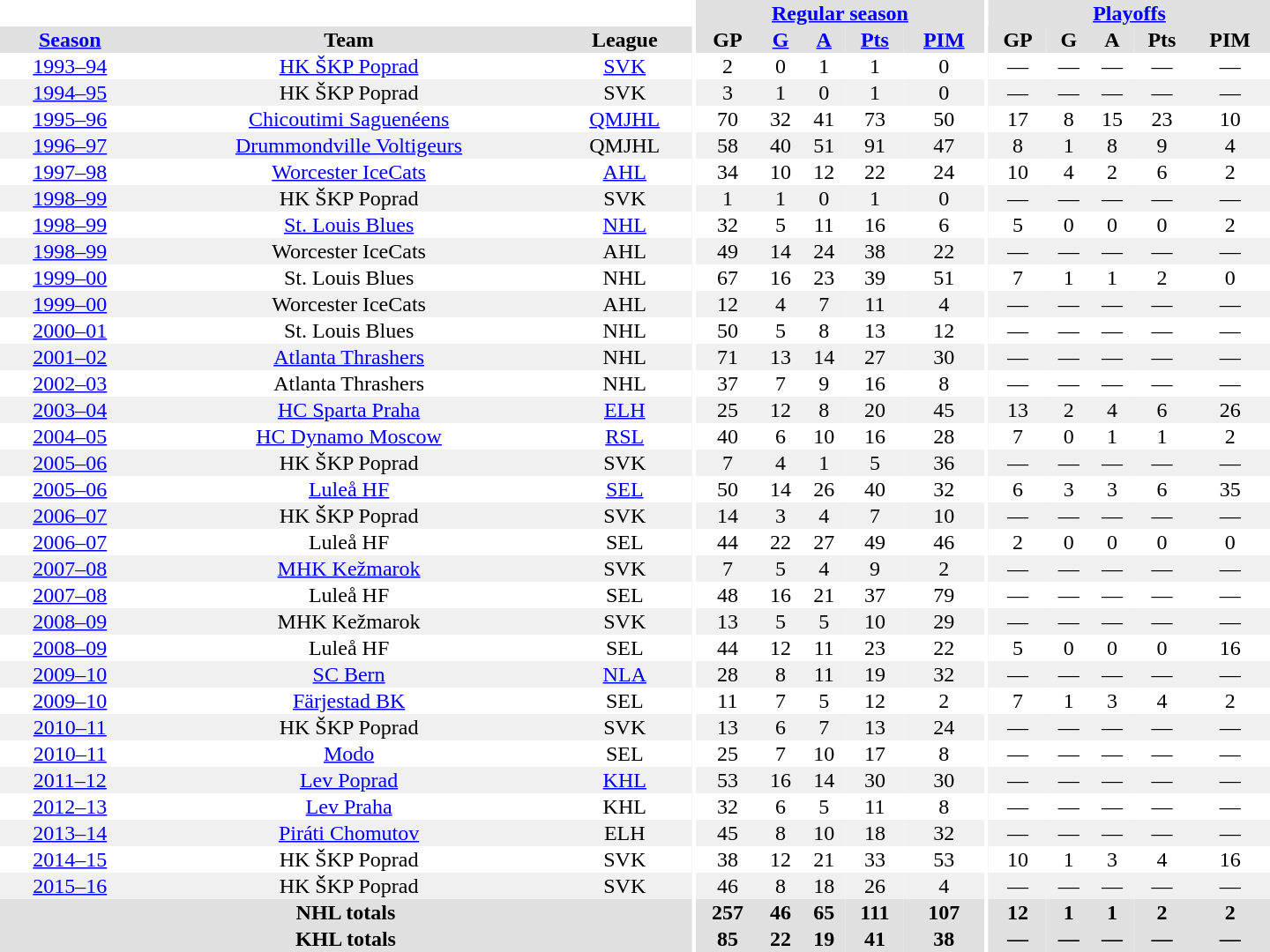<table border="0" cellpadding="1" cellspacing="0" style="text-align:center; width:60em">
<tr bgcolor="#e0e0e0">
<th colspan="3" bgcolor="#ffffff"></th>
<th rowspan="99" bgcolor="#ffffff"></th>
<th colspan="5"><a href='#'>Regular season</a></th>
<th rowspan="99" bgcolor="#ffffff"></th>
<th colspan="5"><a href='#'>Playoffs</a></th>
</tr>
<tr bgcolor="#e0e0e0">
<th><a href='#'>Season</a></th>
<th>Team</th>
<th>League</th>
<th>GP</th>
<th><a href='#'>G</a></th>
<th><a href='#'>A</a></th>
<th><a href='#'>Pts</a></th>
<th><a href='#'>PIM</a></th>
<th>GP</th>
<th>G</th>
<th>A</th>
<th>Pts</th>
<th>PIM</th>
</tr>
<tr ALIGN="center">
<td><a href='#'>1993–94</a></td>
<td><a href='#'>HK ŠKP Poprad</a></td>
<td><a href='#'>SVK</a></td>
<td>2</td>
<td>0</td>
<td>1</td>
<td>1</td>
<td>0</td>
<td>—</td>
<td>—</td>
<td>—</td>
<td>—</td>
<td>—</td>
</tr>
<tr ALIGN="center" bgcolor="#f0f0f0">
<td><a href='#'>1994–95</a></td>
<td>HK ŠKP Poprad</td>
<td>SVK</td>
<td>3</td>
<td>1</td>
<td>0</td>
<td>1</td>
<td>0</td>
<td>—</td>
<td>—</td>
<td>—</td>
<td>—</td>
<td>—</td>
</tr>
<tr ALIGN="center">
<td><a href='#'>1995–96</a></td>
<td><a href='#'>Chicoutimi Saguenéens</a></td>
<td><a href='#'>QMJHL</a></td>
<td>70</td>
<td>32</td>
<td>41</td>
<td>73</td>
<td>50</td>
<td>17</td>
<td>8</td>
<td>15</td>
<td>23</td>
<td>10</td>
</tr>
<tr ALIGN="center" bgcolor="#f0f0f0">
<td><a href='#'>1996–97</a></td>
<td><a href='#'>Drummondville Voltigeurs</a></td>
<td>QMJHL</td>
<td>58</td>
<td>40</td>
<td>51</td>
<td>91</td>
<td>47</td>
<td>8</td>
<td>1</td>
<td>8</td>
<td>9</td>
<td>4</td>
</tr>
<tr ALIGN="center">
<td><a href='#'>1997–98</a></td>
<td><a href='#'>Worcester IceCats</a></td>
<td><a href='#'>AHL</a></td>
<td>34</td>
<td>10</td>
<td>12</td>
<td>22</td>
<td>24</td>
<td>10</td>
<td>4</td>
<td>2</td>
<td>6</td>
<td>2</td>
</tr>
<tr ALIGN="center" bgcolor="#f0f0f0">
<td><a href='#'>1998–99</a></td>
<td>HK ŠKP Poprad</td>
<td>SVK</td>
<td>1</td>
<td>1</td>
<td>0</td>
<td>1</td>
<td>0</td>
<td>—</td>
<td>—</td>
<td>—</td>
<td>—</td>
<td>—</td>
</tr>
<tr ALIGN="center">
<td><a href='#'>1998–99</a></td>
<td><a href='#'>St. Louis Blues</a></td>
<td><a href='#'>NHL</a></td>
<td>32</td>
<td>5</td>
<td>11</td>
<td>16</td>
<td>6</td>
<td>5</td>
<td>0</td>
<td>0</td>
<td>0</td>
<td>2</td>
</tr>
<tr ALIGN="center" bgcolor="#f0f0f0">
<td><a href='#'>1998–99</a></td>
<td>Worcester IceCats</td>
<td>AHL</td>
<td>49</td>
<td>14</td>
<td>24</td>
<td>38</td>
<td>22</td>
<td>—</td>
<td>—</td>
<td>—</td>
<td>—</td>
<td>—</td>
</tr>
<tr ALIGN="center">
<td><a href='#'>1999–00</a></td>
<td>St. Louis Blues</td>
<td>NHL</td>
<td>67</td>
<td>16</td>
<td>23</td>
<td>39</td>
<td>51</td>
<td>7</td>
<td>1</td>
<td>1</td>
<td>2</td>
<td>0</td>
</tr>
<tr ALIGN="center" bgcolor="#f0f0f0">
<td><a href='#'>1999–00</a></td>
<td>Worcester IceCats</td>
<td>AHL</td>
<td>12</td>
<td>4</td>
<td>7</td>
<td>11</td>
<td>4</td>
<td>—</td>
<td>—</td>
<td>—</td>
<td>—</td>
<td>—</td>
</tr>
<tr ALIGN="center">
<td><a href='#'>2000–01</a></td>
<td>St. Louis Blues</td>
<td>NHL</td>
<td>50</td>
<td>5</td>
<td>8</td>
<td>13</td>
<td>12</td>
<td>—</td>
<td>—</td>
<td>—</td>
<td>—</td>
<td>—</td>
</tr>
<tr ALIGN="center" bgcolor="#f0f0f0">
<td><a href='#'>2001–02</a></td>
<td><a href='#'>Atlanta Thrashers</a></td>
<td>NHL</td>
<td>71</td>
<td>13</td>
<td>14</td>
<td>27</td>
<td>30</td>
<td>—</td>
<td>—</td>
<td>—</td>
<td>—</td>
<td>—</td>
</tr>
<tr ALIGN="center">
<td><a href='#'>2002–03</a></td>
<td>Atlanta Thrashers</td>
<td>NHL</td>
<td>37</td>
<td>7</td>
<td>9</td>
<td>16</td>
<td>8</td>
<td>—</td>
<td>—</td>
<td>—</td>
<td>—</td>
<td>—</td>
</tr>
<tr ALIGN="center" bgcolor="#f0f0f0">
<td><a href='#'>2003–04</a></td>
<td><a href='#'>HC Sparta Praha</a></td>
<td><a href='#'>ELH</a></td>
<td>25</td>
<td>12</td>
<td>8</td>
<td>20</td>
<td>45</td>
<td>13</td>
<td>2</td>
<td>4</td>
<td>6</td>
<td>26</td>
</tr>
<tr ALIGN="center">
<td><a href='#'>2004–05</a></td>
<td><a href='#'>HC Dynamo Moscow</a></td>
<td><a href='#'>RSL</a></td>
<td>40</td>
<td>6</td>
<td>10</td>
<td>16</td>
<td>28</td>
<td>7</td>
<td>0</td>
<td>1</td>
<td>1</td>
<td>2</td>
</tr>
<tr ALIGN="center" bgcolor="#f0f0f0">
<td><a href='#'>2005–06</a></td>
<td>HK ŠKP Poprad</td>
<td>SVK</td>
<td>7</td>
<td>4</td>
<td>1</td>
<td>5</td>
<td>36</td>
<td>—</td>
<td>—</td>
<td>—</td>
<td>—</td>
<td>—</td>
</tr>
<tr ALIGN="center">
<td><a href='#'>2005–06</a></td>
<td><a href='#'>Luleå HF</a></td>
<td><a href='#'>SEL</a></td>
<td>50</td>
<td>14</td>
<td>26</td>
<td>40</td>
<td>32</td>
<td>6</td>
<td>3</td>
<td>3</td>
<td>6</td>
<td>35</td>
</tr>
<tr ALIGN="center" bgcolor="#f0f0f0">
<td><a href='#'>2006–07</a></td>
<td>HK ŠKP Poprad</td>
<td>SVK</td>
<td>14</td>
<td>3</td>
<td>4</td>
<td>7</td>
<td>10</td>
<td>—</td>
<td>—</td>
<td>—</td>
<td>—</td>
<td>—</td>
</tr>
<tr ALIGN="center">
<td><a href='#'>2006–07</a></td>
<td>Luleå HF</td>
<td>SEL</td>
<td>44</td>
<td>22</td>
<td>27</td>
<td>49</td>
<td>46</td>
<td>2</td>
<td>0</td>
<td>0</td>
<td>0</td>
<td>0</td>
</tr>
<tr ALIGN="center" bgcolor="#f0f0f0">
<td><a href='#'>2007–08</a></td>
<td><a href='#'>MHK Kežmarok</a></td>
<td>SVK</td>
<td>7</td>
<td>5</td>
<td>4</td>
<td>9</td>
<td>2</td>
<td>—</td>
<td>—</td>
<td>—</td>
<td>—</td>
<td>—</td>
</tr>
<tr ALIGN="center">
<td><a href='#'>2007–08</a></td>
<td>Luleå HF</td>
<td>SEL</td>
<td>48</td>
<td>16</td>
<td>21</td>
<td>37</td>
<td>79</td>
<td>—</td>
<td>—</td>
<td>—</td>
<td>—</td>
<td>—</td>
</tr>
<tr ALIGN="center" bgcolor="#f0f0f0">
<td><a href='#'>2008–09</a></td>
<td>MHK Kežmarok</td>
<td>SVK</td>
<td>13</td>
<td>5</td>
<td>5</td>
<td>10</td>
<td>29</td>
<td>—</td>
<td>—</td>
<td>—</td>
<td>—</td>
<td>—</td>
</tr>
<tr ALIGN="center">
<td><a href='#'>2008–09</a></td>
<td>Luleå HF</td>
<td>SEL</td>
<td>44</td>
<td>12</td>
<td>11</td>
<td>23</td>
<td>22</td>
<td>5</td>
<td>0</td>
<td>0</td>
<td>0</td>
<td>16</td>
</tr>
<tr ALIGN="center" bgcolor="#f0f0f0">
<td><a href='#'>2009–10</a></td>
<td><a href='#'>SC Bern</a></td>
<td><a href='#'>NLA</a></td>
<td>28</td>
<td>8</td>
<td>11</td>
<td>19</td>
<td>32</td>
<td>—</td>
<td>—</td>
<td>—</td>
<td>—</td>
<td>—</td>
</tr>
<tr ALIGN="center">
<td><a href='#'>2009–10</a></td>
<td><a href='#'>Färjestad BK</a></td>
<td>SEL</td>
<td>11</td>
<td>7</td>
<td>5</td>
<td>12</td>
<td>2</td>
<td>7</td>
<td>1</td>
<td>3</td>
<td>4</td>
<td>2</td>
</tr>
<tr ALIGN="center" bgcolor="#f0f0f0">
<td><a href='#'>2010–11</a></td>
<td>HK ŠKP Poprad</td>
<td>SVK</td>
<td>13</td>
<td>6</td>
<td>7</td>
<td>13</td>
<td>24</td>
<td>—</td>
<td>—</td>
<td>—</td>
<td>—</td>
<td>—</td>
</tr>
<tr ALIGN="center">
<td><a href='#'>2010–11</a></td>
<td><a href='#'>Modo</a></td>
<td>SEL</td>
<td>25</td>
<td>7</td>
<td>10</td>
<td>17</td>
<td>8</td>
<td>—</td>
<td>—</td>
<td>—</td>
<td>—</td>
<td>—</td>
</tr>
<tr ALIGN="center" bgcolor="#f0f0f0">
<td><a href='#'>2011–12</a></td>
<td><a href='#'>Lev Poprad</a></td>
<td><a href='#'>KHL</a></td>
<td>53</td>
<td>16</td>
<td>14</td>
<td>30</td>
<td>30</td>
<td>—</td>
<td>—</td>
<td>—</td>
<td>—</td>
<td>—</td>
</tr>
<tr ALIGN="center">
<td><a href='#'>2012–13</a></td>
<td><a href='#'>Lev Praha</a></td>
<td>KHL</td>
<td>32</td>
<td>6</td>
<td>5</td>
<td>11</td>
<td>8</td>
<td>—</td>
<td>—</td>
<td>—</td>
<td>—</td>
<td>—</td>
</tr>
<tr ALIGN="center" bgcolor="#f0f0f0">
<td><a href='#'>2013–14</a></td>
<td><a href='#'>Piráti Chomutov</a></td>
<td>ELH</td>
<td>45</td>
<td>8</td>
<td>10</td>
<td>18</td>
<td>32</td>
<td>—</td>
<td>—</td>
<td>—</td>
<td>—</td>
<td>—</td>
</tr>
<tr ALIGN="center">
<td><a href='#'>2014–15</a></td>
<td>HK ŠKP Poprad</td>
<td>SVK</td>
<td>38</td>
<td>12</td>
<td>21</td>
<td>33</td>
<td>53</td>
<td>10</td>
<td>1</td>
<td>3</td>
<td>4</td>
<td>16</td>
</tr>
<tr ALIGN="center" bgcolor="#f0f0f0">
<td><a href='#'>2015–16</a></td>
<td>HK ŠKP Poprad</td>
<td>SVK</td>
<td>46</td>
<td>8</td>
<td>18</td>
<td>26</td>
<td>4</td>
<td>—</td>
<td>—</td>
<td>—</td>
<td>—</td>
<td>—</td>
</tr>
<tr bgcolor="#e0e0e0">
<th colspan="3">NHL totals</th>
<th>257</th>
<th>46</th>
<th>65</th>
<th>111</th>
<th>107</th>
<th>12</th>
<th>1</th>
<th>1</th>
<th>2</th>
<th>2</th>
</tr>
<tr bgcolor="#e0e0e0">
<th colspan="3">KHL totals</th>
<th>85</th>
<th>22</th>
<th>19</th>
<th>41</th>
<th>38</th>
<th>—</th>
<th>—</th>
<th>—</th>
<th>—</th>
<th>—</th>
</tr>
</table>
